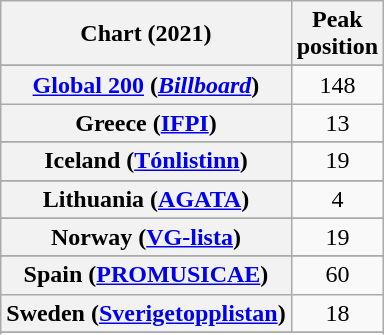<table class="wikitable sortable plainrowheaders" style="text-align:center">
<tr>
<th scope="col">Chart (2021)</th>
<th scope="col">Peak<br>position</th>
</tr>
<tr>
</tr>
<tr>
</tr>
<tr>
</tr>
<tr>
</tr>
<tr>
</tr>
<tr>
</tr>
<tr>
<th scope="row"><a href='#'>Global 200</a> (<a href='#'><em>Billboard</em></a>)</th>
<td>148</td>
</tr>
<tr>
<th scope="row">Greece (<a href='#'>IFPI</a>)</th>
<td>13</td>
</tr>
<tr>
</tr>
<tr>
<th scope="row">Iceland (<a href='#'>Tónlistinn</a>)</th>
<td>19</td>
</tr>
<tr>
</tr>
<tr>
<th scope="row">Lithuania (<a href='#'>AGATA</a>)</th>
<td>4</td>
</tr>
<tr>
</tr>
<tr>
<th scope="row">Norway (<a href='#'>VG-lista</a>)</th>
<td>19</td>
</tr>
<tr>
</tr>
<tr>
<th scope="row">Spain (<a href='#'>PROMUSICAE</a>)</th>
<td>60</td>
</tr>
<tr>
<th scope="row">Sweden (<a href='#'>Sverigetopplistan</a>)</th>
<td>18</td>
</tr>
<tr>
</tr>
<tr>
</tr>
</table>
